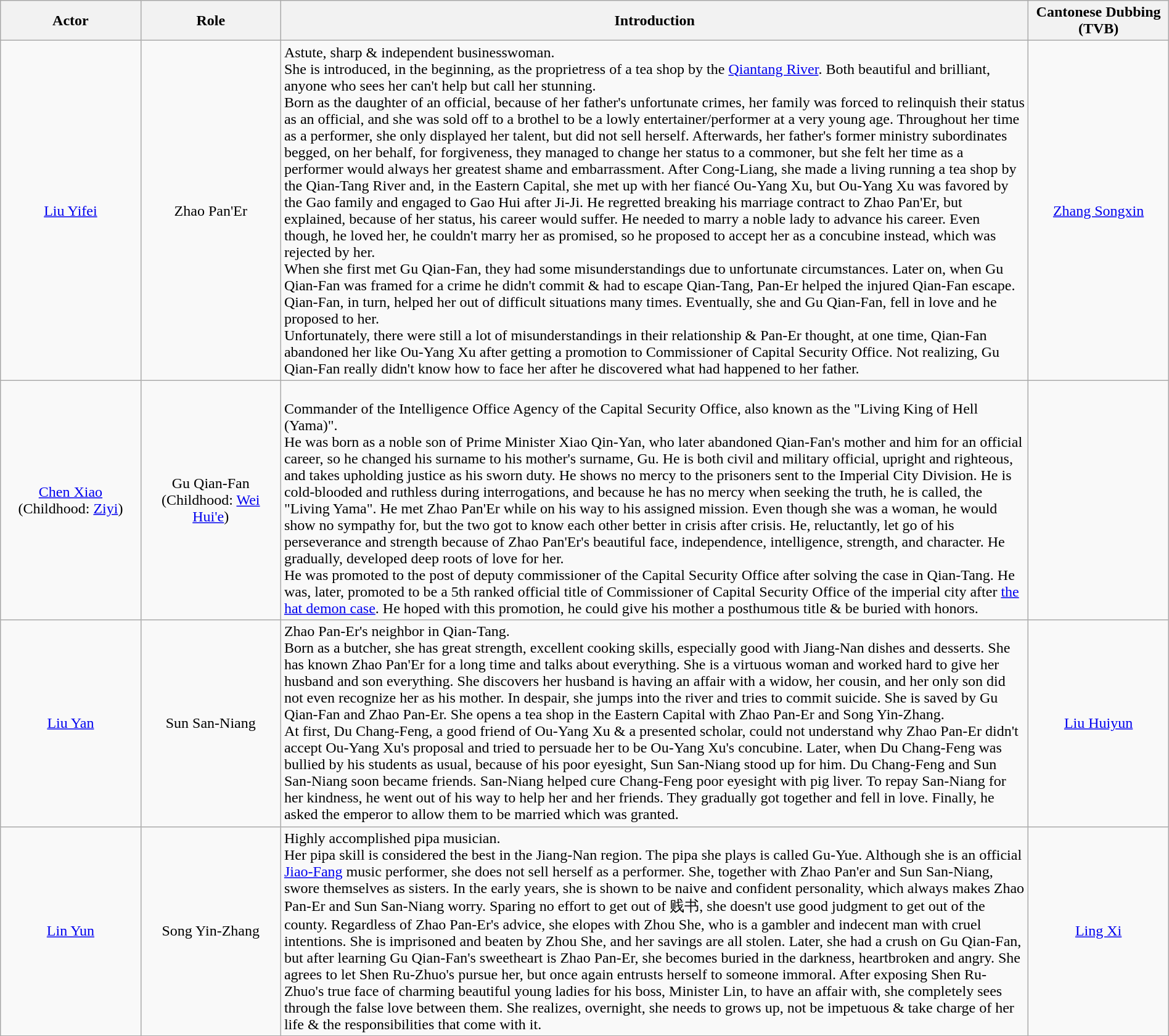<table class="wikitable" width="100%" style="text-align:center">
<tr>
<th width="12%">Actor</th>
<th width="12%">Role</th>
<th>Introduction</th>
<th width="12%">Cantonese Dubbing (TVB)</th>
</tr>
<tr>
<td><a href='#'>Liu Yifei</a></td>
<td>Zhao Pan'Er</td>
<td align=left>Astute, sharp & independent businesswoman.<br>She is introduced, in the beginning, as the proprietress of a tea shop by the <a href='#'>Qiantang River</a>. Both beautiful and brilliant, anyone who sees her can't help but call her stunning.<br>Born as the daughter of an official, because of her father's unfortunate crimes, her family was forced to relinquish their status as an official, and she was sold off to a brothel to be a lowly entertainer/performer at a very young age. Throughout her time as a performer, she only displayed her talent, but did not sell herself. Afterwards, her father's former ministry subordinates begged, on her behalf, for forgiveness, they managed to change her status to a commoner, but she felt her time as a performer would always her greatest shame and embarrassment. After Cong-Liang, she made a living running a tea shop by the Qian-Tang River and, in the Eastern Capital, she met up with her fiancé Ou-Yang Xu, but Ou-Yang Xu was favored by the Gao family and engaged to Gao Hui after Ji-Ji. He regretted breaking his marriage contract to Zhao Pan'Er, but explained, because of her status, his career would suffer. He needed to marry a noble lady to advance his career. Even though, he loved her, he couldn't marry her as promised, so he proposed to accept her as a concubine instead, which was rejected by her.<br>When she first met Gu Qian-Fan, they had some misunderstandings due to unfortunate circumstances. Later on, when Gu Qian-Fan was framed for a crime he didn't commit & had to escape Qian-Tang, Pan-Er helped the injured Qian-Fan escape. Qian-Fan, in turn, helped her out of difficult situations many times. Eventually, she and Gu Qian-Fan, fell in love and he proposed to her.<br>Unfortunately, there were still a lot of misunderstandings in their relationship & Pan-Er thought, at one time, Qian-Fan abandoned her like Ou-Yang Xu after getting a promotion to Commissioner of Capital Security Office. Not realizing, Gu Qian-Fan really didn't know how to face her after he discovered what had happened to her father.</td>
<td><a href='#'>Zhang Songxin</a></td>
</tr>
<tr>
<td><a href='#'>Chen Xiao</a><br> (Childhood: <a href='#'>Ziyi</a>)</td>
<td>Gu Qian-Fan<br>(Childhood: <a href='#'>Wei Hui'e</a>)</td>
<td align=left><br>Commander of the Intelligence Office Agency of the Capital Security Office, also known as the "Living King of Hell (Yama)".<br>He was born as a noble son of Prime Minister Xiao Qin-Yan, who later abandoned Qian-Fan's mother and him for an official career, so he changed his surname to his mother's surname, Gu. He is both civil and military official, upright and righteous, and takes upholding justice as his sworn duty. He shows no mercy to the prisoners sent to the Imperial City Division. He is cold-blooded and ruthless during interrogations, and because he has no mercy when seeking the truth, he is called, the "Living Yama". He met Zhao Pan'Er while on his way to his assigned mission. Even though she was a woman, he would show no sympathy for, but the two got to know each other better in crisis after crisis. He, reluctantly, let go of his perseverance and strength because of Zhao Pan'Er's beautiful face, independence, intelligence, strength, and character. He gradually, developed deep roots of love for her.<br>He was promoted to the post of deputy commissioner of the Capital Security Office after solving the case in Qian-Tang. He was, later, promoted to be a 5th ranked official title of Commissioner of Capital Security Office of the imperial city after <a href='#'>the hat demon case</a>. He hoped with this promotion, he could give his mother a posthumous title & be buried with honors.</td>
<td></td>
</tr>
<tr>
<td><a href='#'>Liu Yan</a></td>
<td>Sun San-Niang</td>
<td align=left>Zhao Pan-Er's neighbor in Qian-Tang.<br>Born as a butcher, she has great strength, excellent cooking skills, especially good with Jiang-Nan dishes and desserts. She has known Zhao Pan'Er for a long time and talks about everything. She is a virtuous woman and worked hard to give her husband and son everything. She discovers her husband is having an affair with a widow, her cousin, and her only son did not even recognize her as his mother. In despair, she jumps into the river and tries to commit suicide. She is saved by Gu Qian-Fan and Zhao Pan-Er. She opens a tea shop in the Eastern Capital with Zhao Pan-Er and Song Yin-Zhang.<br>At first, Du Chang-Feng, a good friend of Ou-Yang Xu & a presented scholar, could not understand why Zhao Pan-Er didn't accept Ou-Yang Xu's proposal and  tried to persuade her to be Ou-Yang Xu's concubine. Later, when Du Chang-Feng was bullied by his students as usual, because of his poor eyesight, Sun San-Niang stood up for him. Du Chang-Feng and Sun San-Niang soon became friends. San-Niang helped cure Chang-Feng poor eyesight with pig liver. To repay San-Niang for her kindness, he went out of his way to help her and her friends. They gradually got together and fell in love. Finally, he asked the emperor to allow them to be married which was granted.</td>
<td><a href='#'>Liu Huiyun</a></td>
</tr>
<tr>
<td><a href='#'>Lin Yun</a></td>
<td>Song Yin-Zhang</td>
<td align=left>Highly accomplished pipa musician.<br>Her pipa skill is considered the best in the Jiang-Nan region. The pipa she plays is called Gu-Yue. Although she is an official <a href='#'>Jiao-Fang</a> music performer, she does not sell herself as a performer. She, together with Zhao Pan'er and Sun San-Niang, swore themselves as sisters. In the early years, she is shown to be naive and confident personality, which always makes Zhao Pan-Er and Sun San-Niang worry. Sparing no effort to get out of 贱书, she doesn't use good judgment to get out of the county. Regardless of Zhao Pan-Er's advice, she elopes with Zhou She, who is a gambler and indecent man with cruel intentions. She is imprisoned and beaten by Zhou She, and her savings are all stolen. Later, she had a crush on Gu Qian-Fan, but after learning Gu Qian-Fan's sweetheart is Zhao Pan-Er, she becomes buried in the darkness, heartbroken and angry. She agrees to let Shen Ru-Zhuo's pursue her, but once again entrusts herself to someone immoral. After exposing Shen Ru-Zhuo's true face of charming beautiful young ladies for his boss, Minister Lin, to have an affair with, she completely sees through the false love between them. She realizes, overnight, she needs to grows up, not be impetuous & take charge of her life & the responsibilities that come with it.</td>
<td><a href='#'>Ling Xi</a></td>
</tr>
<tr>
</tr>
</table>
